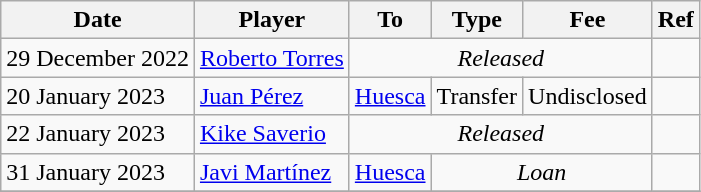<table class="wikitable">
<tr>
<th>Date</th>
<th>Player</th>
<th>To</th>
<th>Type</th>
<th>Fee</th>
<th>Ref</th>
</tr>
<tr>
<td>29 December 2022</td>
<td> <a href='#'>Roberto Torres</a></td>
<td colspan=3 align=center><em>Released</em></td>
<td align=center></td>
</tr>
<tr>
<td>20 January 2023</td>
<td> <a href='#'>Juan Pérez</a></td>
<td><a href='#'>Huesca</a></td>
<td align=center>Transfer</td>
<td align=center>Undisclosed</td>
<td align=center></td>
</tr>
<tr>
<td>22 January 2023</td>
<td> <a href='#'>Kike Saverio</a></td>
<td colspan=3 align=center><em>Released</em></td>
<td align=center></td>
</tr>
<tr>
<td>31 January 2023</td>
<td> <a href='#'>Javi Martínez</a></td>
<td><a href='#'>Huesca</a></td>
<td colspan=2 align=center><em>Loan</em></td>
<td align=center></td>
</tr>
<tr>
</tr>
</table>
